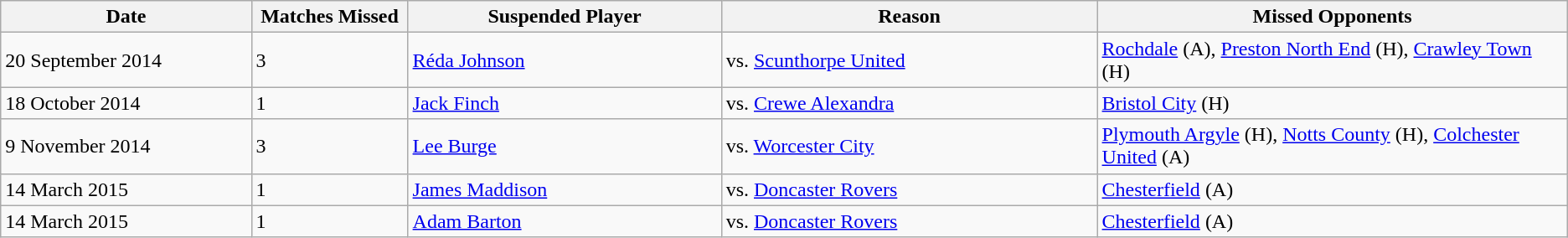<table class="wikitable">
<tr>
<th width=16%>Date</th>
<th width=10%>Matches Missed</th>
<th width=20%>Suspended Player</th>
<th width=24%>Reason</th>
<th width=30%>Missed Opponents</th>
</tr>
<tr>
<td>20 September 2014</td>
<td>3</td>
<td> <a href='#'>Réda Johnson</a></td>
<td> vs. <a href='#'>Scunthorpe United</a></td>
<td><a href='#'>Rochdale</a> (A), <a href='#'>Preston North End</a> (H), <a href='#'>Crawley Town</a> (H)</td>
</tr>
<tr>
<td>18 October 2014</td>
<td>1</td>
<td> <a href='#'>Jack Finch</a></td>
<td> vs. <a href='#'>Crewe Alexandra</a></td>
<td><a href='#'>Bristol City</a> (H)</td>
</tr>
<tr>
<td>9 November 2014</td>
<td>3</td>
<td> <a href='#'>Lee Burge</a></td>
<td> vs. <a href='#'>Worcester City</a></td>
<td><a href='#'>Plymouth Argyle</a> (H), <a href='#'>Notts County</a> (H), <a href='#'>Colchester United</a> (A)</td>
</tr>
<tr>
<td>14 March 2015</td>
<td>1</td>
<td> <a href='#'>James Maddison</a></td>
<td> vs. <a href='#'>Doncaster Rovers</a></td>
<td><a href='#'>Chesterfield</a> (A)</td>
</tr>
<tr>
<td>14 March 2015</td>
<td>1</td>
<td> <a href='#'>Adam Barton</a></td>
<td> vs. <a href='#'>Doncaster Rovers</a></td>
<td><a href='#'>Chesterfield</a> (A)</td>
</tr>
</table>
